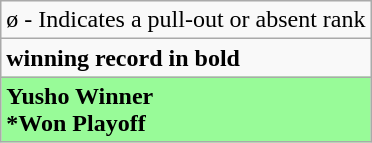<table class="wikitable">
<tr>
<td>ø - Indicates a pull-out or absent rank</td>
</tr>
<tr>
<td><strong>winning record in bold</strong></td>
</tr>
<tr>
<td style="background: PaleGreen;"><strong>Yusho Winner <br> *Won Playoff</strong></td>
</tr>
</table>
